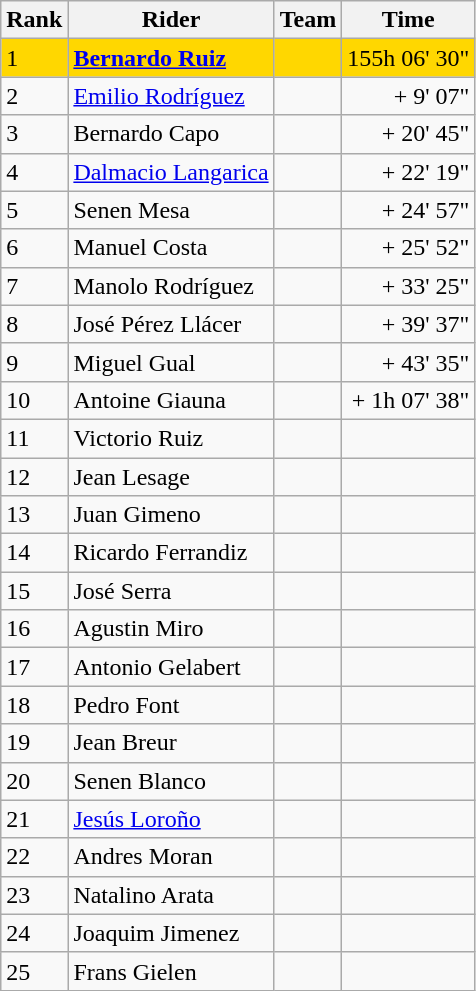<table class="wikitable">
<tr>
<th>Rank</th>
<th>Rider</th>
<th>Team</th>
<th>Time</th>
</tr>
<tr bgcolor=gold>
<td>1</td>
<td>  	<strong><a href='#'>Bernardo Ruiz</a></strong></td>
<td></td>
<td align="right">155h 06' 30"</td>
</tr>
<tr>
<td>2</td>
<td>  	<a href='#'>Emilio Rodríguez</a></td>
<td></td>
<td align="right">+ 9' 07"</td>
</tr>
<tr>
<td>3</td>
<td>  	Bernardo Capo</td>
<td></td>
<td align="right">+ 20' 45"</td>
</tr>
<tr>
<td>4</td>
<td>  	<a href='#'>Dalmacio Langarica</a></td>
<td></td>
<td align="right">+ 22' 19"</td>
</tr>
<tr>
<td>5</td>
<td>  	Senen Mesa</td>
<td></td>
<td align="right">+ 24' 57"</td>
</tr>
<tr>
<td>6</td>
<td>  	Manuel Costa</td>
<td></td>
<td align="right">+ 25' 52"</td>
</tr>
<tr>
<td>7</td>
<td>  	Manolo Rodríguez</td>
<td></td>
<td align="right">+ 33' 25"</td>
</tr>
<tr>
<td>8</td>
<td>  	José Pérez Llácer</td>
<td></td>
<td align="right">+ 39' 37"</td>
</tr>
<tr>
<td>9</td>
<td>  	Miguel Gual</td>
<td></td>
<td align="right">+ 43' 35"</td>
</tr>
<tr>
<td>10</td>
<td>	Antoine Giauna</td>
<td></td>
<td align="right">+ 1h 07' 38"</td>
</tr>
<tr>
<td>11</td>
<td>  	Victorio Ruiz</td>
<td></td>
<td align="right"></td>
</tr>
<tr>
<td>12</td>
<td>	Jean Lesage</td>
<td></td>
<td align="right"></td>
</tr>
<tr>
<td>13</td>
<td>  	Juan Gimeno</td>
<td></td>
<td align="right"></td>
</tr>
<tr>
<td>14</td>
<td>  	Ricardo Ferrandiz</td>
<td></td>
<td align="right"></td>
</tr>
<tr>
<td>15</td>
<td>  	José Serra</td>
<td></td>
<td align="right"></td>
</tr>
<tr>
<td>16</td>
<td>  	Agustin Miro</td>
<td></td>
<td align="right"></td>
</tr>
<tr>
<td>17</td>
<td>  	Antonio Gelabert</td>
<td></td>
<td align="right"></td>
</tr>
<tr>
<td>18</td>
<td>  	Pedro Font</td>
<td></td>
<td align="right"></td>
</tr>
<tr>
<td>19</td>
<td>	Jean Breur</td>
<td></td>
<td align="right"></td>
</tr>
<tr>
<td>20</td>
<td>  	Senen Blanco</td>
<td></td>
<td align="right"></td>
</tr>
<tr>
<td>21</td>
<td>  	<a href='#'>Jesús Loroño</a></td>
<td></td>
<td align="right"></td>
</tr>
<tr>
<td>22</td>
<td>  	Andres Moran</td>
<td></td>
<td align="right"></td>
</tr>
<tr>
<td>23</td>
<td> 	Natalino Arata</td>
<td></td>
<td align="right"></td>
</tr>
<tr>
<td>24</td>
<td>  	Joaquim Jimenez</td>
<td></td>
<td align="right"></td>
</tr>
<tr>
<td>25</td>
<td>	Frans Gielen</td>
<td></td>
<td align="right"></td>
</tr>
</table>
